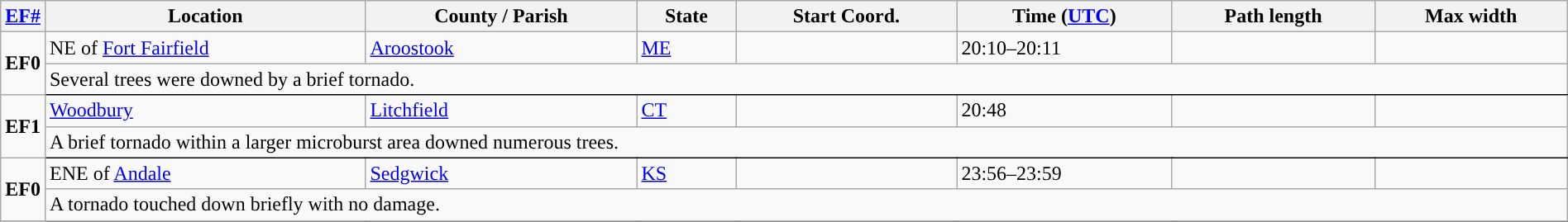<table class="wikitable sortable" style="width:100%;">
<tr>
<th scope="col" width="2%" align="center"><a href='#'>EF#</a></th>
<th scope="col" align="center" class="unsortable">Location</th>
<th scope="col" align="center" class="unsortable">County / Parish</th>
<th scope="col" align="center">State</th>
<th scope="col" align="center" data-sort-type="number">Start Coord.</th>
<th scope="col" align="center" data-sort-type="number">Time (<a href='#'>UTC</a>)</th>
<th scope="col" align="center" data-sort-type="number">Path length</th>
<th scope="col" align="center" data-sort-type="number">Max width</th>
</tr>
<tr>
<td rowspan="2" align="center"><strong>EF0</strong></td>
<td>NE of <a href='#'>Fort Fairfield</a></td>
<td><a href='#'>Aroostook</a></td>
<td><a href='#'>ME</a></td>
<td></td>
<td>20:10–20:11</td>
<td></td>
<td></td>
</tr>
<tr class="expand-child">
<td colspan="8" style=" border-bottom: 1px solid black;">Several trees were downed by a brief tornado.</td>
</tr>
<tr>
<td rowspan="2" align="center"><strong>EF1</strong></td>
<td><a href='#'>Woodbury</a></td>
<td><a href='#'>Litchfield</a></td>
<td><a href='#'>CT</a></td>
<td></td>
<td>20:48</td>
<td></td>
<td></td>
</tr>
<tr class="expand-child">
<td colspan="8" style=" border-bottom: 1px solid black;">A brief tornado within a larger microburst area downed numerous trees.</td>
</tr>
<tr>
<td rowspan="2" align="center"><strong>EF0</strong></td>
<td>ENE of <a href='#'>Andale</a></td>
<td><a href='#'>Sedgwick</a></td>
<td><a href='#'>KS</a></td>
<td></td>
<td>23:56–23:59</td>
<td></td>
<td></td>
</tr>
<tr class="expand-child">
<td colspan="8" style=" border-bottom: 1px solid black;">A tornado touched down briefly with no damage.</td>
</tr>
<tr>
</tr>
</table>
